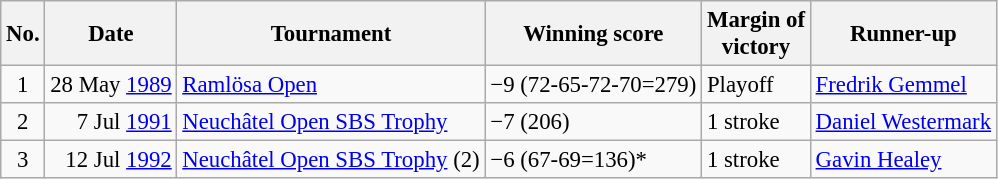<table class="wikitable" style="font-size:95%;">
<tr>
<th>No.</th>
<th>Date</th>
<th>Tournament</th>
<th>Winning score</th>
<th>Margin of<br>victory</th>
<th>Runner-up</th>
</tr>
<tr>
<td align=center>1</td>
<td align=right>28 May <a href='#'>1989</a></td>
<td><a href='#'>Ramlösa Open</a></td>
<td>−9 (72-65-72-70=279)</td>
<td>Playoff</td>
<td> <a href='#'>Fredrik Gemmel</a></td>
</tr>
<tr>
<td align=center>2</td>
<td align=right>7 Jul <a href='#'>1991</a></td>
<td><a href='#'>Neuchâtel Open SBS Trophy</a></td>
<td>−7 (206)</td>
<td>1 stroke</td>
<td> <a href='#'>Daniel Westermark</a></td>
</tr>
<tr>
<td align=center>3</td>
<td align=right>12 Jul <a href='#'>1992</a></td>
<td><a href='#'>Neuchâtel Open SBS Trophy</a> (2)</td>
<td>−6 (67-69=136)*</td>
<td>1 stroke</td>
<td> <a href='#'>Gavin Healey</a></td>
</tr>
</table>
